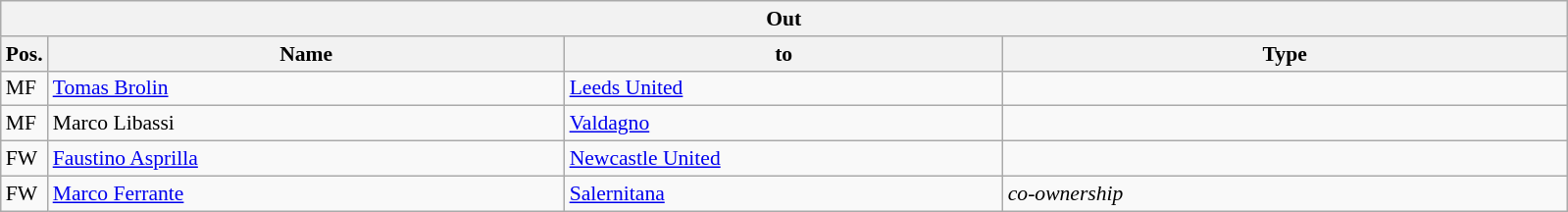<table class="wikitable" style="font-size:90%;">
<tr>
<th colspan="4">Out</th>
</tr>
<tr>
<th width=3%>Pos.</th>
<th width=33%>Name</th>
<th width=28%>to</th>
<th width=36%>Type</th>
</tr>
<tr>
<td>MF</td>
<td><a href='#'>Tomas Brolin</a></td>
<td><a href='#'>Leeds United</a></td>
<td></td>
</tr>
<tr>
<td>MF</td>
<td>Marco Libassi</td>
<td><a href='#'>Valdagno</a></td>
<td></td>
</tr>
<tr>
<td>FW</td>
<td><a href='#'>Faustino Asprilla</a></td>
<td><a href='#'>Newcastle United</a></td>
<td></td>
</tr>
<tr>
<td>FW</td>
<td><a href='#'>Marco Ferrante</a></td>
<td><a href='#'>Salernitana</a></td>
<td><em>co-ownership</em></td>
</tr>
</table>
